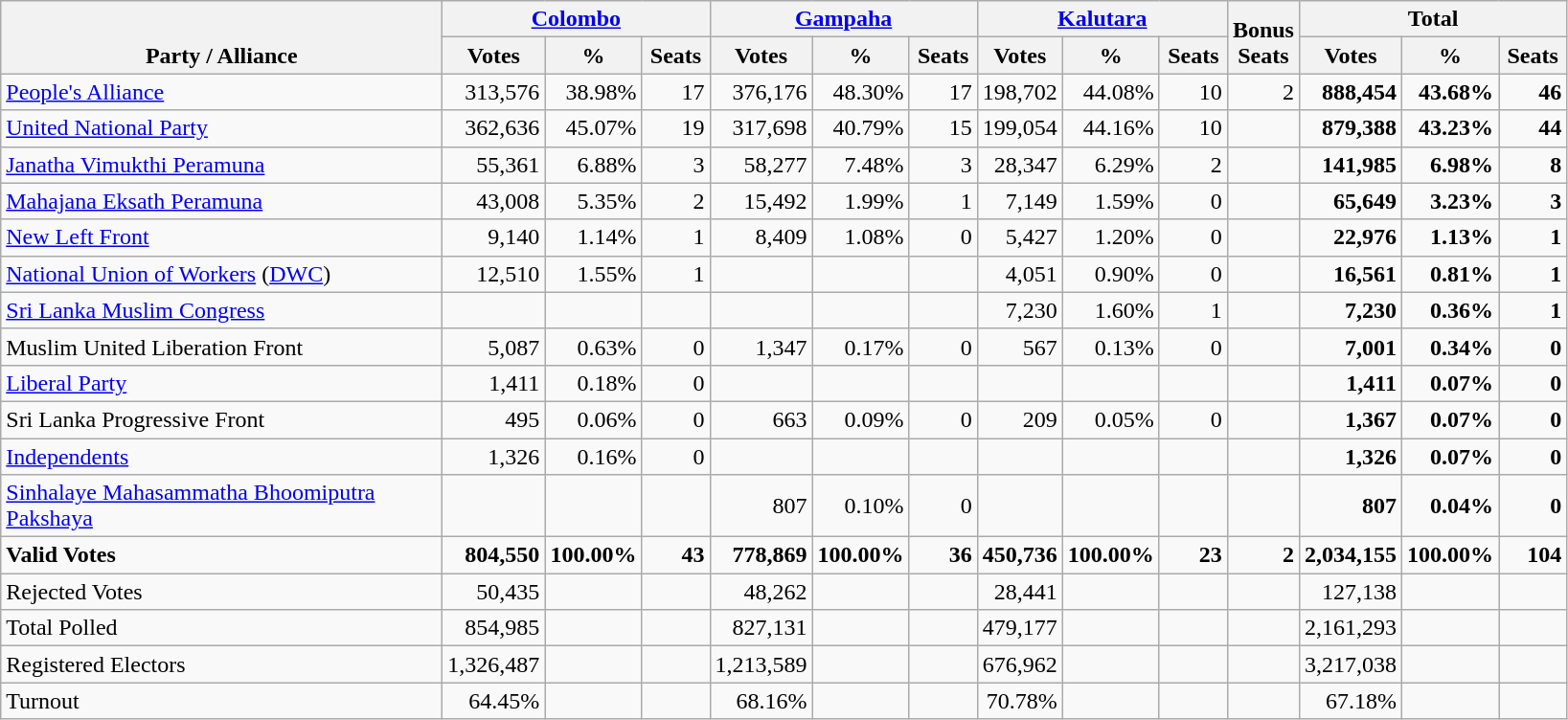<table class="wikitable" border="1" style="text-align:right;">
<tr>
<th valign=bottom rowspan=2 width="300">Party / Alliance</th>
<th colspan=3><a href='#'>Colombo</a></th>
<th colspan=3><a href='#'>Gampaha</a></th>
<th colspan=3><a href='#'>Kalutara</a></th>
<th valign=bottom rowspan=2 width="40">Bonus<br>Seats</th>
<th colspan=3>Total</th>
</tr>
<tr>
<th align=center valign=bottom width="50">Votes</th>
<th align=center valign=bottom width="50">%</th>
<th align=center valign=bottom width="40">Seats</th>
<th align=center valign=bottom width="50">Votes</th>
<th align=center valign=bottom width="50">%</th>
<th align=center valign=bottom width="40">Seats</th>
<th align=center valign=bottom width="50">Votes</th>
<th align=center valign=bottom width="50">%</th>
<th align=center valign=bottom width="40">Seats</th>
<th align=center valign=bottom width="50">Votes</th>
<th align=center valign=bottom width="50">%</th>
<th align=center valign=bottom width="40">Seats</th>
</tr>
<tr>
<td align=left><a href='#'>People's Alliance</a></td>
<td>313,576</td>
<td>38.98%</td>
<td>17</td>
<td>376,176</td>
<td>48.30%</td>
<td>17</td>
<td>198,702</td>
<td>44.08%</td>
<td>10</td>
<td>2</td>
<td><strong>888,454</strong></td>
<td><strong>43.68%</strong></td>
<td><strong>46</strong></td>
</tr>
<tr>
<td align=left><a href='#'>United National Party</a></td>
<td>362,636</td>
<td>45.07%</td>
<td>19</td>
<td>317,698</td>
<td>40.79%</td>
<td>15</td>
<td>199,054</td>
<td>44.16%</td>
<td>10</td>
<td></td>
<td><strong>879,388</strong></td>
<td><strong>43.23%</strong></td>
<td><strong>44</strong></td>
</tr>
<tr>
<td align=left><a href='#'>Janatha Vimukthi Peramuna</a></td>
<td>55,361</td>
<td>6.88%</td>
<td>3</td>
<td>58,277</td>
<td>7.48%</td>
<td>3</td>
<td>28,347</td>
<td>6.29%</td>
<td>2</td>
<td></td>
<td><strong>141,985</strong></td>
<td><strong>6.98%</strong></td>
<td><strong>8</strong></td>
</tr>
<tr>
<td align=left><a href='#'>Mahajana Eksath Peramuna</a></td>
<td>43,008</td>
<td>5.35%</td>
<td>2</td>
<td>15,492</td>
<td>1.99%</td>
<td>1</td>
<td>7,149</td>
<td>1.59%</td>
<td>0</td>
<td></td>
<td><strong>65,649</strong></td>
<td><strong>3.23%</strong></td>
<td><strong>3</strong></td>
</tr>
<tr>
<td align=left><a href='#'>New Left Front</a></td>
<td>9,140</td>
<td>1.14%</td>
<td>1</td>
<td>8,409</td>
<td>1.08%</td>
<td>0</td>
<td>5,427</td>
<td>1.20%</td>
<td>0</td>
<td></td>
<td><strong>22,976</strong></td>
<td><strong>1.13%</strong></td>
<td><strong>1</strong></td>
</tr>
<tr>
<td align=left><a href='#'>National Union of Workers</a> (<a href='#'>DWC</a>)</td>
<td>12,510</td>
<td>1.55%</td>
<td>1</td>
<td></td>
<td></td>
<td></td>
<td>4,051</td>
<td>0.90%</td>
<td>0</td>
<td></td>
<td><strong>16,561</strong></td>
<td><strong>0.81%</strong></td>
<td><strong>1</strong></td>
</tr>
<tr>
<td align=left><a href='#'>Sri Lanka Muslim Congress</a></td>
<td></td>
<td></td>
<td></td>
<td></td>
<td></td>
<td></td>
<td>7,230</td>
<td>1.60%</td>
<td>1</td>
<td></td>
<td><strong>7,230</strong></td>
<td><strong>0.36%</strong></td>
<td><strong>1</strong></td>
</tr>
<tr>
<td align=left>Muslim United Liberation Front</td>
<td>5,087</td>
<td>0.63%</td>
<td>0</td>
<td>1,347</td>
<td>0.17%</td>
<td>0</td>
<td>567</td>
<td>0.13%</td>
<td>0</td>
<td></td>
<td><strong>7,001</strong></td>
<td><strong>0.34%</strong></td>
<td><strong>0</strong></td>
</tr>
<tr>
<td align=left><a href='#'>Liberal Party</a></td>
<td>1,411</td>
<td>0.18%</td>
<td>0</td>
<td></td>
<td></td>
<td></td>
<td></td>
<td></td>
<td></td>
<td></td>
<td><strong>1,411</strong></td>
<td><strong>0.07%</strong></td>
<td><strong>0</strong></td>
</tr>
<tr>
<td align=left>Sri Lanka Progressive Front</td>
<td>495</td>
<td>0.06%</td>
<td>0</td>
<td>663</td>
<td>0.09%</td>
<td>0</td>
<td>209</td>
<td>0.05%</td>
<td>0</td>
<td></td>
<td><strong>1,367</strong></td>
<td><strong>0.07%</strong></td>
<td><strong>0</strong></td>
</tr>
<tr>
<td align=left><a href='#'>Independents</a></td>
<td>1,326</td>
<td>0.16%</td>
<td>0</td>
<td></td>
<td></td>
<td></td>
<td></td>
<td></td>
<td></td>
<td></td>
<td><strong>1,326</strong></td>
<td><strong>0.07%</strong></td>
<td><strong>0</strong></td>
</tr>
<tr>
<td align=left><a href='#'>Sinhalaye Mahasammatha Bhoomiputra Pakshaya</a></td>
<td></td>
<td></td>
<td></td>
<td>807</td>
<td>0.10%</td>
<td>0</td>
<td></td>
<td></td>
<td></td>
<td></td>
<td><strong>807</strong></td>
<td><strong>0.04%</strong></td>
<td><strong>0</strong></td>
</tr>
<tr>
<td align=left><strong>Valid Votes</strong></td>
<td><strong>804,550</strong></td>
<td><strong>100.00%</strong></td>
<td><strong>43</strong></td>
<td><strong>778,869</strong></td>
<td><strong>100.00%</strong></td>
<td><strong>36</strong></td>
<td><strong>450,736</strong></td>
<td><strong>100.00%</strong></td>
<td><strong>23</strong></td>
<td><strong>2</strong></td>
<td><strong>2,034,155</strong></td>
<td><strong>100.00%</strong></td>
<td><strong>104</strong></td>
</tr>
<tr>
<td align=left>Rejected Votes</td>
<td>50,435</td>
<td></td>
<td></td>
<td>48,262</td>
<td></td>
<td></td>
<td>28,441</td>
<td></td>
<td></td>
<td></td>
<td>127,138</td>
<td></td>
<td></td>
</tr>
<tr>
<td align=left>Total Polled</td>
<td>854,985</td>
<td></td>
<td></td>
<td>827,131</td>
<td></td>
<td></td>
<td>479,177</td>
<td></td>
<td></td>
<td></td>
<td>2,161,293</td>
<td></td>
<td></td>
</tr>
<tr>
<td align=left>Registered Electors</td>
<td>1,326,487</td>
<td></td>
<td></td>
<td>1,213,589</td>
<td></td>
<td></td>
<td>676,962</td>
<td></td>
<td></td>
<td></td>
<td>3,217,038</td>
<td></td>
<td></td>
</tr>
<tr>
<td align=left>Turnout</td>
<td>64.45%</td>
<td></td>
<td></td>
<td>68.16%</td>
<td></td>
<td></td>
<td>70.78%</td>
<td></td>
<td></td>
<td></td>
<td>67.18%</td>
<td></td>
<td></td>
</tr>
</table>
